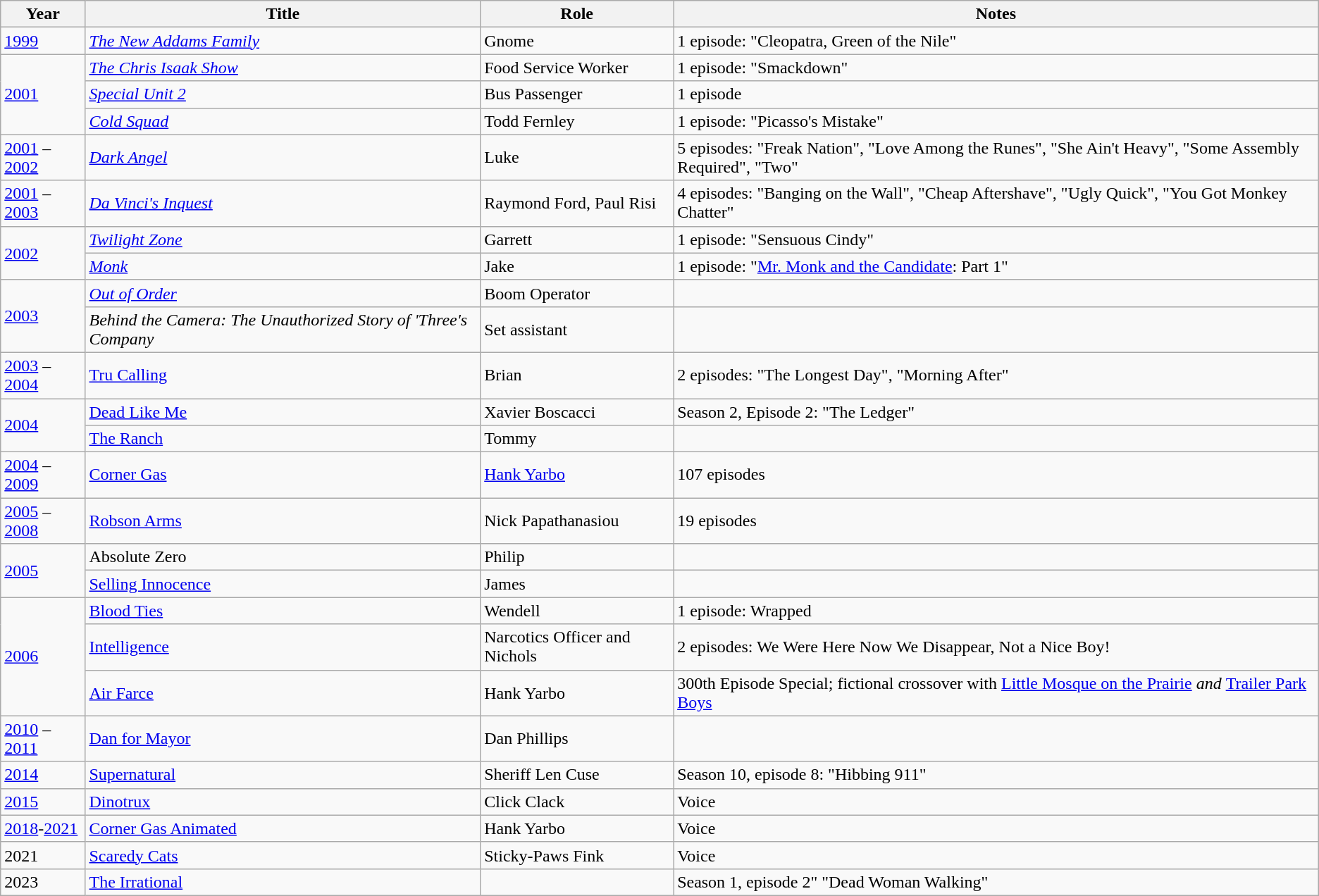<table class="wikitable sortable">
<tr>
<th>Year</th>
<th>Title</th>
<th>Role</th>
<th class="unsortable">Notes</th>
</tr>
<tr>
<td><a href='#'>1999</a></td>
<td data-sort-value="New Addams Family, The"><em><a href='#'>The New Addams Family</a></em></td>
<td>Gnome</td>
<td>1 episode: "Cleopatra, Green of the Nile"</td>
</tr>
<tr>
<td rowspan="3"><a href='#'>2001</a></td>
<td data-sort-value="Chris Isaak Show, The"><em><a href='#'>The Chris Isaak Show</a></em></td>
<td>Food Service Worker</td>
<td>1 episode: "Smackdown"</td>
</tr>
<tr>
<td><em><a href='#'>Special Unit 2</a></em></td>
<td>Bus Passenger</td>
<td>1 episode</td>
</tr>
<tr>
<td><em><a href='#'>Cold Squad</a></em></td>
<td>Todd Fernley</td>
<td>1 episode: "Picasso's Mistake"</td>
</tr>
<tr>
<td><a href='#'>2001</a> – <a href='#'>2002</a></td>
<td><em><a href='#'>Dark Angel</a></em></td>
<td>Luke</td>
<td>5 episodes: "Freak Nation", "Love Among the Runes", "She Ain't Heavy", "Some Assembly Required", "Two"</td>
</tr>
<tr>
<td><a href='#'>2001</a> – <a href='#'>2003</a></td>
<td><em><a href='#'>Da Vinci's Inquest</a></em></td>
<td>Raymond Ford, Paul Risi</td>
<td>4 episodes: "Banging on the Wall", "Cheap Aftershave", "Ugly Quick", "You Got Monkey Chatter"</td>
</tr>
<tr>
<td rowspan="2"><a href='#'>2002</a></td>
<td><em><a href='#'>Twilight Zone</a></em></td>
<td>Garrett</td>
<td>1 episode: "Sensuous Cindy"</td>
</tr>
<tr>
<td><em><a href='#'>Monk</a></em></td>
<td>Jake</td>
<td>1 episode: "<a href='#'>Mr. Monk and the Candidate</a>: Part 1"</td>
</tr>
<tr>
<td rowspan="2"><a href='#'>2003</a></td>
<td><em><a href='#'>Out of Order</a></em></td>
<td>Boom Operator</td>
<td></td>
</tr>
<tr>
<td><em>Behind the Camera: The Unauthorized Story of 'Three's Company<strong></td>
<td>Set assistant</td>
<td></td>
</tr>
<tr>
<td><a href='#'>2003</a> – <a href='#'>2004</a></td>
<td></em><a href='#'>Tru Calling</a><em></td>
<td>Brian</td>
<td>2 episodes: "The Longest Day", "Morning After"</td>
</tr>
<tr>
<td rowspan="2"><a href='#'>2004</a></td>
<td></em><a href='#'>Dead Like Me</a><em></td>
<td>Xavier Boscacci</td>
<td>Season 2, Episode 2: "The Ledger"</td>
</tr>
<tr>
<td data-sort-value="Ranch, The"></em><a href='#'>The Ranch</a><em></td>
<td>Tommy</td>
<td></td>
</tr>
<tr>
<td><a href='#'>2004</a> – <a href='#'>2009</a></td>
<td></em><a href='#'>Corner Gas</a><em></td>
<td><a href='#'>Hank Yarbo</a></td>
<td>107 episodes</td>
</tr>
<tr>
<td><a href='#'>2005</a> – <a href='#'>2008</a></td>
<td></em><a href='#'>Robson Arms</a><em></td>
<td>Nick Papathanasiou</td>
<td>19 episodes</td>
</tr>
<tr>
<td rowspan="2"><a href='#'>2005</a></td>
<td></em>Absolute Zero<em></td>
<td>Philip</td>
<td></td>
</tr>
<tr>
<td></em><a href='#'>Selling Innocence</a><em></td>
<td>James</td>
<td></td>
</tr>
<tr>
<td rowspan="3"><a href='#'>2006</a></td>
<td></em><a href='#'>Blood Ties</a><em></td>
<td>Wendell</td>
<td>1 episode: Wrapped</td>
</tr>
<tr>
<td></em><a href='#'>Intelligence</a><em></td>
<td>Narcotics Officer and Nichols</td>
<td>2 episodes: We Were Here Now We Disappear, Not a Nice Boy!</td>
</tr>
<tr>
<td></em><a href='#'>Air Farce</a><em></td>
<td>Hank Yarbo</td>
<td>300th Episode Special; fictional crossover with </em><a href='#'>Little Mosque on the Prairie</a><em> and </em><a href='#'>Trailer Park Boys</a><em></td>
</tr>
<tr>
<td><a href='#'>2010</a> – <a href='#'>2011</a></td>
<td></em><a href='#'>Dan for Mayor</a><em></td>
<td>Dan Phillips</td>
<td></td>
</tr>
<tr>
<td rowspan="1"><a href='#'>2014</a></td>
<td></em><a href='#'>Supernatural</a><em></td>
<td>Sheriff Len Cuse</td>
<td>Season 10, episode 8: "Hibbing 911"</td>
</tr>
<tr>
<td rowspan="1"><a href='#'>2015</a></td>
<td></em><a href='#'>Dinotrux</a><em></td>
<td>Click Clack</td>
<td>Voice</td>
</tr>
<tr>
<td rowspan="1"><a href='#'>2018</a>-<a href='#'>2021</a></td>
<td></em><a href='#'>Corner Gas Animated</a><em></td>
<td>Hank Yarbo</td>
<td>Voice</td>
</tr>
<tr>
<td>2021</td>
<td></em><a href='#'>Scaredy Cats</a><em></td>
<td>Sticky-Paws Fink</td>
<td>Voice</td>
</tr>
<tr>
<td>2023</td>
<td data-sort-value="Irrational, The"></em><a href='#'>The Irrational</a><em></td>
<td></td>
<td>Season 1, episode 2" "Dead Woman Walking"</td>
</tr>
</table>
